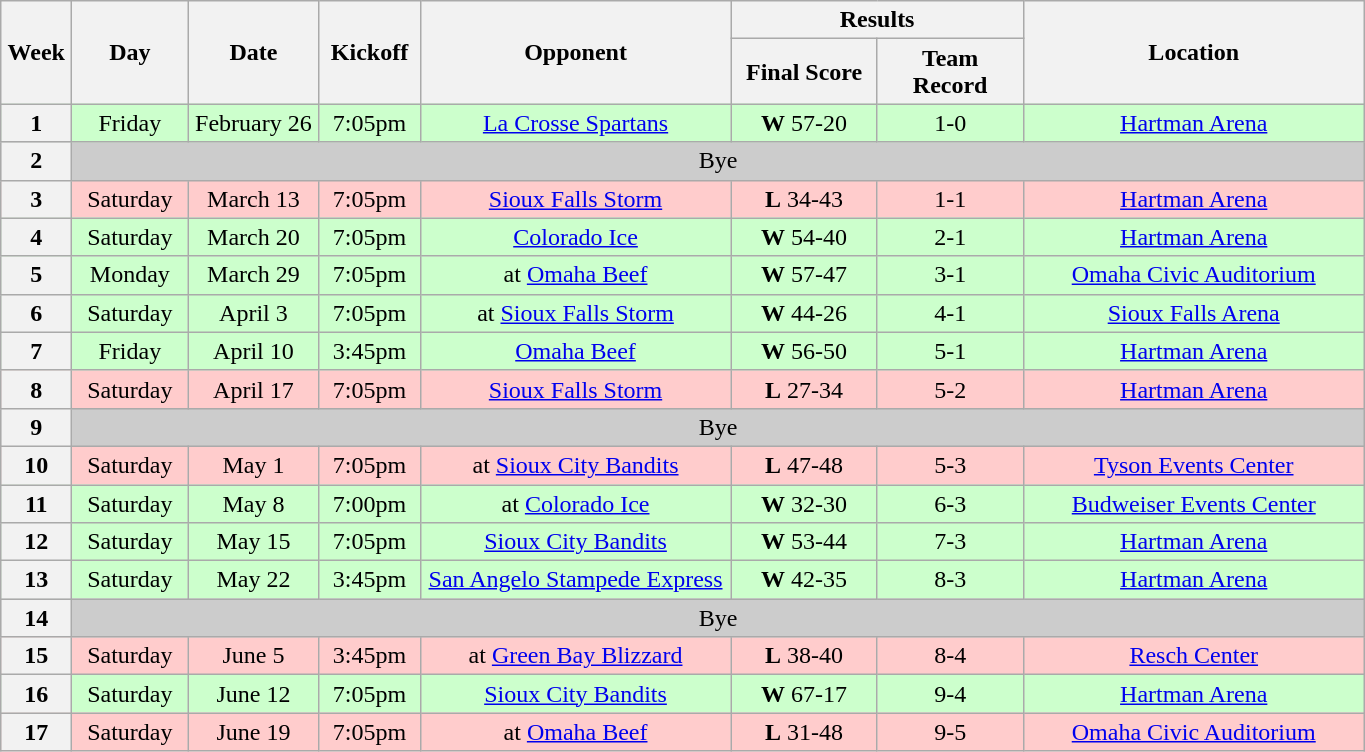<table class="wikitable">
<tr>
<th rowspan="2" width="40">Week</th>
<th rowspan="2" width="70">Day</th>
<th rowspan="2" width="80">Date</th>
<th rowspan="2" width="60">Kickoff</th>
<th rowspan="2" width="200">Opponent</th>
<th colspan="2" width="180">Results</th>
<th rowspan="2" width="220">Location</th>
</tr>
<tr>
<th width="90">Final Score</th>
<th width="90">Team Record</th>
</tr>
<tr align="center" bgcolor="#CCFFCC">
<th>1</th>
<td align="center">Friday</td>
<td align="center">February 26</td>
<td align="center">7:05pm</td>
<td align="center"><a href='#'>La Crosse Spartans</a></td>
<td align="center"><strong>W</strong> 57-20</td>
<td align="center">1-0</td>
<td align="center"><a href='#'>Hartman Arena</a></td>
</tr>
<tr style="background: #CCCCCC;">
<th>2</th>
<td colSpan=7 align="center">Bye</td>
</tr>
<tr align="center" bgcolor="#FFCCCC">
<th>3</th>
<td align="center">Saturday</td>
<td align="center">March 13</td>
<td align="center">7:05pm</td>
<td align="center"><a href='#'>Sioux Falls Storm</a></td>
<td align="center"><strong>L</strong> 34-43</td>
<td align="center">1-1</td>
<td align="center"><a href='#'>Hartman Arena</a></td>
</tr>
<tr align="center" bgcolor="#CCFFCC">
<th>4</th>
<td align="center">Saturday</td>
<td align="center">March 20</td>
<td align="center">7:05pm</td>
<td align="center"><a href='#'>Colorado Ice</a></td>
<td align="center"><strong>W</strong> 54-40</td>
<td align="center">2-1</td>
<td align="center"><a href='#'>Hartman Arena</a></td>
</tr>
<tr align="center" bgcolor="#CCFFCC">
<th>5</th>
<td align="center">Monday</td>
<td align="center">March 29</td>
<td align="center">7:05pm</td>
<td align="center">at <a href='#'>Omaha Beef</a></td>
<td align="center"><strong>W</strong> 57-47</td>
<td align="center">3-1</td>
<td align="center"><a href='#'>Omaha Civic Auditorium</a></td>
</tr>
<tr align="center" bgcolor="#CCFFCC">
<th>6</th>
<td align="center">Saturday</td>
<td align="center">April 3</td>
<td align="center">7:05pm</td>
<td align="center">at <a href='#'>Sioux Falls Storm</a></td>
<td align="center"><strong>W</strong> 44-26</td>
<td align="center">4-1</td>
<td align="center"><a href='#'>Sioux Falls Arena</a></td>
</tr>
<tr align="center" bgcolor="#CCFFCC">
<th>7</th>
<td align="center">Friday</td>
<td align="center">April 10</td>
<td align="center">3:45pm</td>
<td align="center"><a href='#'>Omaha Beef</a></td>
<td align="center"><strong>W</strong> 56-50</td>
<td align="center">5-1</td>
<td align="center"><a href='#'>Hartman Arena</a></td>
</tr>
<tr align="center" bgcolor="#FFCCCC">
<th>8</th>
<td align="center">Saturday</td>
<td align="center">April 17</td>
<td align="center">7:05pm</td>
<td align="center"><a href='#'>Sioux Falls Storm</a></td>
<td align="center"><strong>L</strong> 27-34</td>
<td align="center">5-2</td>
<td align="center"><a href='#'>Hartman Arena</a></td>
</tr>
<tr style="background: #CCCCCC;">
<th>9</th>
<td colSpan=7 align="center">Bye</td>
</tr>
<tr align="center" bgcolor="#FFCCCC">
<th>10</th>
<td align="center">Saturday</td>
<td align="center">May 1</td>
<td align="center">7:05pm</td>
<td align="center">at <a href='#'>Sioux City Bandits</a></td>
<td align="center"><strong>L</strong> 47-48</td>
<td align="center">5-3</td>
<td align="center"><a href='#'>Tyson Events Center</a></td>
</tr>
<tr align="center" bgcolor="#CCFFCC">
<th>11</th>
<td align="center">Saturday</td>
<td align="center">May 8</td>
<td align="center">7:00pm</td>
<td align="center">at <a href='#'>Colorado Ice</a></td>
<td align="center"><strong>W</strong> 32-30</td>
<td align="center">6-3</td>
<td align="center"><a href='#'>Budweiser Events Center</a></td>
</tr>
<tr align="center" bgcolor="#CCFFCC">
<th>12</th>
<td align="center">Saturday</td>
<td align="center">May 15</td>
<td align="center">7:05pm</td>
<td align="center"><a href='#'>Sioux City Bandits</a></td>
<td align="center"><strong>W</strong> 53-44</td>
<td align="center">7-3</td>
<td align="center"><a href='#'>Hartman Arena</a></td>
</tr>
<tr align="center" bgcolor="#CCFFCC">
<th>13</th>
<td align="center">Saturday</td>
<td align="center">May 22</td>
<td align="center">3:45pm</td>
<td align="center"><a href='#'>San Angelo Stampede Express</a></td>
<td align="center"><strong>W</strong> 42-35</td>
<td align="center">8-3</td>
<td align="center"><a href='#'>Hartman Arena</a></td>
</tr>
<tr style="background: #CCCCCC;">
<th>14</th>
<td colSpan=7 align="center">Bye</td>
</tr>
<tr align="center" bgcolor="#FFCCCC">
<th>15</th>
<td align="center">Saturday</td>
<td align="center">June 5</td>
<td align="center">3:45pm</td>
<td align="center">at <a href='#'>Green Bay Blizzard</a></td>
<td align="center"><strong>L</strong> 38-40</td>
<td align="center">8-4</td>
<td align="center"><a href='#'>Resch Center</a></td>
</tr>
<tr align="center" bgcolor="#CCFFCC">
<th>16</th>
<td align="center">Saturday</td>
<td align="center">June 12</td>
<td align="center">7:05pm</td>
<td align="center"><a href='#'>Sioux City Bandits</a></td>
<td align="center"><strong>W</strong> 67-17</td>
<td align="center">9-4</td>
<td align="center"><a href='#'>Hartman Arena</a></td>
</tr>
<tr align="center" bgcolor="#FFCCCC">
<th>17</th>
<td align="center">Saturday</td>
<td align="center">June 19</td>
<td align="center">7:05pm</td>
<td align="center">at <a href='#'>Omaha Beef</a></td>
<td align="center"><strong>L</strong> 31-48</td>
<td align="center">9-5</td>
<td align="center"><a href='#'>Omaha Civic Auditorium</a></td>
</tr>
</table>
